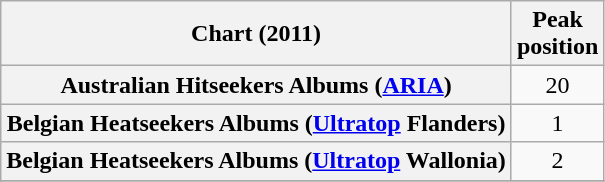<table class="wikitable sortable plainrowheaders" style="text-align:center">
<tr>
<th scope="col">Chart (2011)</th>
<th scope="col">Peak<br>position</th>
</tr>
<tr>
<th scope="row">Australian Hitseekers Albums (<a href='#'>ARIA</a>)</th>
<td>20</td>
</tr>
<tr>
<th scope="row">Belgian Heatseekers Albums (<a href='#'>Ultratop</a> Flanders)</th>
<td>1</td>
</tr>
<tr>
<th scope="row">Belgian Heatseekers Albums (<a href='#'>Ultratop</a> Wallonia)</th>
<td>2</td>
</tr>
<tr>
</tr>
<tr>
</tr>
<tr>
</tr>
<tr>
</tr>
<tr>
</tr>
<tr>
</tr>
<tr>
</tr>
<tr>
</tr>
</table>
